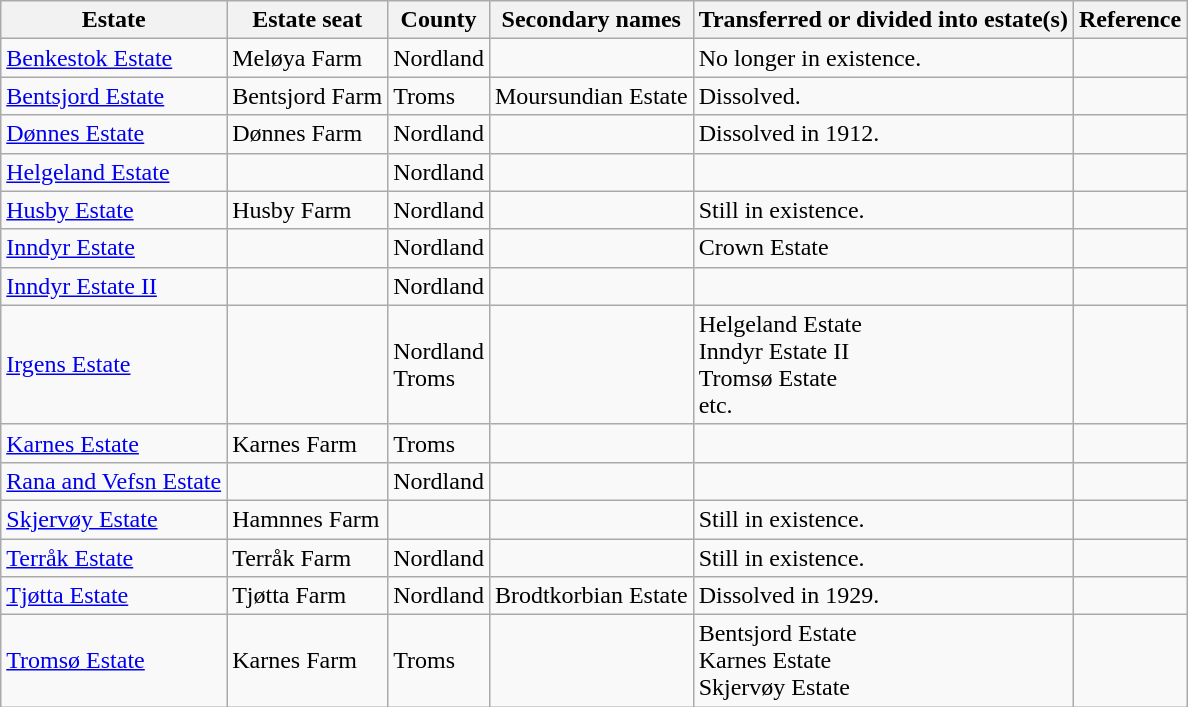<table class="wikitable">
<tr>
<th>Estate</th>
<th>Estate seat</th>
<th>County</th>
<th>Secondary names</th>
<th>Transferred or divided into estate(s)</th>
<th>Reference</th>
</tr>
<tr>
<td><a href='#'>Benkestok Estate</a></td>
<td>Meløya Farm</td>
<td>Nordland</td>
<td></td>
<td>No longer in existence.</td>
<td></td>
</tr>
<tr>
<td><a href='#'>Bentsjord Estate</a></td>
<td>Bentsjord Farm</td>
<td>Troms</td>
<td>Moursundian Estate</td>
<td>Dissolved.</td>
<td></td>
</tr>
<tr>
<td><a href='#'>Dønnes Estate</a></td>
<td>Dønnes Farm</td>
<td>Nordland</td>
<td></td>
<td>Dissolved in 1912.</td>
<td></td>
</tr>
<tr>
<td><a href='#'>Helgeland Estate</a></td>
<td></td>
<td>Nordland</td>
<td></td>
<td></td>
<td></td>
</tr>
<tr>
<td><a href='#'>Husby Estate</a></td>
<td>Husby Farm</td>
<td>Nordland</td>
<td></td>
<td>Still in existence.</td>
<td></td>
</tr>
<tr>
<td><a href='#'>Inndyr Estate</a></td>
<td></td>
<td>Nordland</td>
<td></td>
<td>Crown Estate</td>
<td></td>
</tr>
<tr>
<td><a href='#'>Inndyr Estate II</a></td>
<td></td>
<td>Nordland</td>
<td></td>
<td></td>
<td></td>
</tr>
<tr>
<td><a href='#'>Irgens Estate</a></td>
<td></td>
<td>Nordland<br> Troms<br></td>
<td></td>
<td>Helgeland Estate<br> Inndyr Estate II<br> Tromsø Estate<br> etc.</td>
<td></td>
</tr>
<tr>
<td><a href='#'>Karnes Estate</a></td>
<td>Karnes Farm</td>
<td>Troms</td>
<td></td>
<td></td>
<td></td>
</tr>
<tr>
<td><a href='#'>Rana and Vefsn Estate</a></td>
<td></td>
<td>Nordland</td>
<td></td>
<td></td>
<td></td>
</tr>
<tr>
<td><a href='#'>Skjervøy Estate</a></td>
<td>Hamnnes Farm</td>
<td></td>
<td></td>
<td>Still in existence.</td>
<td></td>
</tr>
<tr>
<td><a href='#'>Terråk Estate</a></td>
<td>Terråk Farm</td>
<td>Nordland</td>
<td></td>
<td>Still in existence.</td>
<td></td>
</tr>
<tr>
<td><a href='#'>Tjøtta Estate</a></td>
<td>Tjøtta Farm</td>
<td>Nordland</td>
<td>Brodtkorbian Estate</td>
<td>Dissolved in 1929.</td>
<td></td>
</tr>
<tr>
<td><a href='#'>Tromsø Estate</a></td>
<td>Karnes Farm</td>
<td>Troms</td>
<td></td>
<td>Bentsjord Estate<br> Karnes Estate<br> Skjervøy Estate</td>
<td></td>
</tr>
</table>
